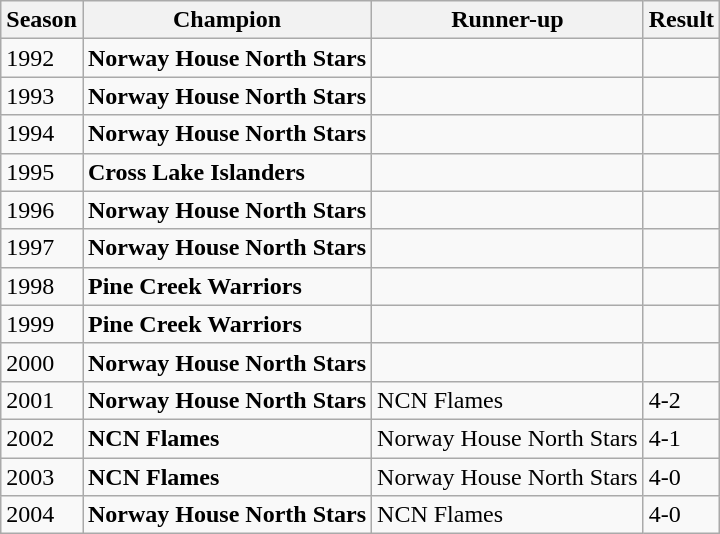<table class="wikitable">
<tr>
<th>Season</th>
<th>Champion</th>
<th>Runner-up</th>
<th>Result</th>
</tr>
<tr>
<td>1992</td>
<td><strong>Norway House North Stars</strong></td>
<td></td>
<td></td>
</tr>
<tr>
<td>1993</td>
<td><strong>Norway House North Stars</strong></td>
<td></td>
<td></td>
</tr>
<tr>
<td>1994</td>
<td><strong>Norway House North Stars</strong></td>
<td></td>
<td></td>
</tr>
<tr>
<td>1995</td>
<td><strong>Cross Lake Islanders</strong></td>
<td></td>
<td></td>
</tr>
<tr>
<td>1996</td>
<td><strong>Norway House North Stars</strong></td>
<td></td>
<td></td>
</tr>
<tr>
<td>1997</td>
<td><strong>Norway House North Stars</strong></td>
<td></td>
<td></td>
</tr>
<tr>
<td>1998</td>
<td><strong>Pine Creek Warriors</strong></td>
<td></td>
<td></td>
</tr>
<tr>
<td>1999</td>
<td><strong>Pine Creek Warriors</strong></td>
<td></td>
<td></td>
</tr>
<tr>
<td>2000</td>
<td><strong>Norway House North Stars</strong></td>
<td></td>
<td></td>
</tr>
<tr>
<td>2001</td>
<td><strong>Norway House North Stars</strong></td>
<td>NCN Flames</td>
<td>4-2</td>
</tr>
<tr>
<td>2002</td>
<td><strong>NCN Flames</strong></td>
<td>Norway House North Stars</td>
<td>4-1</td>
</tr>
<tr>
<td>2003</td>
<td><strong>NCN Flames</strong></td>
<td>Norway House North Stars</td>
<td>4-0</td>
</tr>
<tr>
<td>2004</td>
<td><strong>Norway House North Stars</strong></td>
<td>NCN Flames</td>
<td>4-0</td>
</tr>
</table>
